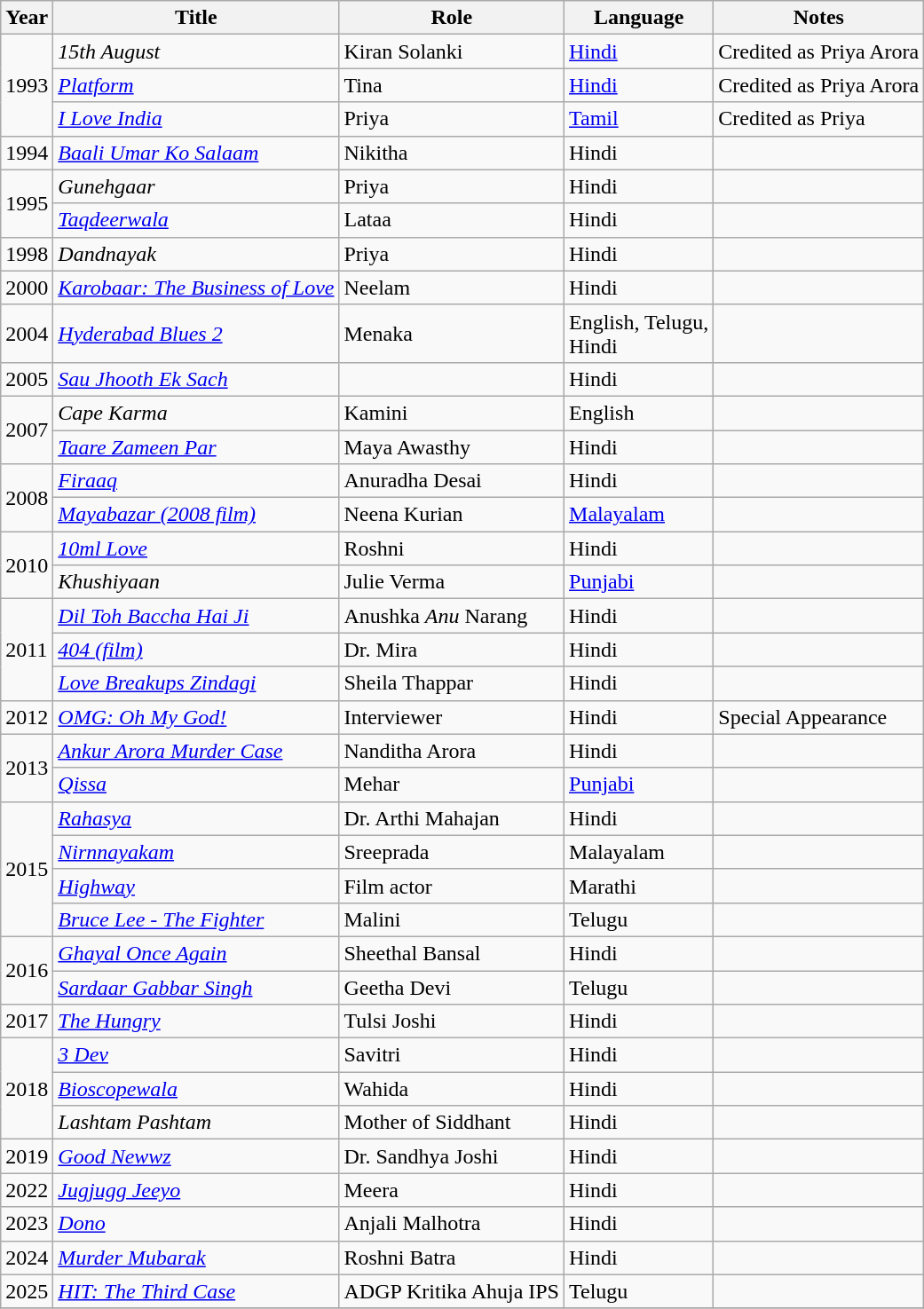<table class="wikitable sortable">
<tr>
<th>Year</th>
<th>Title</th>
<th>Role</th>
<th>Language</th>
<th class="unsortable">Notes</th>
</tr>
<tr>
<td rowspan="3">1993</td>
<td><em>15th August</em></td>
<td>Kiran Solanki</td>
<td><a href='#'>Hindi</a></td>
<td>Credited as Priya Arora</td>
</tr>
<tr>
<td><em><a href='#'>Platform</a></em></td>
<td>Tina</td>
<td><a href='#'>Hindi</a></td>
<td>Credited as Priya Arora</td>
</tr>
<tr>
<td><em><a href='#'>I Love India</a></em></td>
<td>Priya</td>
<td><a href='#'>Tamil</a></td>
<td>Credited as Priya</td>
</tr>
<tr>
<td>1994</td>
<td><em><a href='#'>Baali Umar Ko Salaam</a></em></td>
<td>Nikitha</td>
<td>Hindi</td>
<td></td>
</tr>
<tr>
<td rowspan="2">1995</td>
<td><em>Gunehgaar</em></td>
<td>Priya</td>
<td>Hindi</td>
<td></td>
</tr>
<tr>
<td><em><a href='#'>Taqdeerwala</a></em></td>
<td>Lataa</td>
<td>Hindi</td>
<td></td>
</tr>
<tr>
<td>1998</td>
<td><em>Dandnayak</em></td>
<td>Priya</td>
<td>Hindi</td>
<td></td>
</tr>
<tr>
<td>2000</td>
<td><em><a href='#'>Karobaar: The Business of Love</a></em></td>
<td>Neelam</td>
<td>Hindi</td>
<td></td>
</tr>
<tr>
<td>2004</td>
<td><em><a href='#'>Hyderabad Blues 2</a></em></td>
<td>Menaka</td>
<td>English, Telugu,  <br>Hindi</td>
<td></td>
</tr>
<tr>
<td>2005</td>
<td><em><a href='#'>Sau Jhooth Ek Sach</a></em></td>
<td></td>
<td>Hindi</td>
<td></td>
</tr>
<tr>
<td rowspan="2">2007</td>
<td><em>Cape Karma</em></td>
<td>Kamini</td>
<td>English</td>
<td></td>
</tr>
<tr>
<td><em><a href='#'>Taare Zameen Par</a></em></td>
<td>Maya Awasthy</td>
<td>Hindi</td>
<td></td>
</tr>
<tr>
<td rowspan="2">2008</td>
<td><em><a href='#'>Firaaq</a></em></td>
<td>Anuradha Desai</td>
<td>Hindi</td>
<td></td>
</tr>
<tr>
<td><em><a href='#'>Mayabazar (2008 film)</a></em></td>
<td>Neena Kurian</td>
<td><a href='#'>Malayalam</a></td>
<td></td>
</tr>
<tr>
<td rowspan="2">2010</td>
<td><em><a href='#'>10ml Love</a></em></td>
<td>Roshni</td>
<td>Hindi</td>
<td></td>
</tr>
<tr>
<td><em>Khushiyaan</em></td>
<td>Julie Verma</td>
<td><a href='#'>Punjabi</a></td>
<td></td>
</tr>
<tr>
<td rowspan="3">2011</td>
<td><em><a href='#'>Dil Toh Baccha Hai Ji</a></em></td>
<td>Anushka <em> Anu</em> Narang</td>
<td>Hindi</td>
<td></td>
</tr>
<tr>
<td><em><a href='#'>404 (film)</a></em></td>
<td>Dr. Mira</td>
<td>Hindi</td>
<td></td>
</tr>
<tr>
<td><em><a href='#'>Love Breakups Zindagi</a></em></td>
<td>Sheila Thappar</td>
<td>Hindi</td>
<td></td>
</tr>
<tr>
<td>2012</td>
<td><em><a href='#'>OMG: Oh My God!</a></em></td>
<td>Interviewer</td>
<td>Hindi</td>
<td>Special Appearance</td>
</tr>
<tr>
<td rowspan="2">2013</td>
<td><em><a href='#'>Ankur Arora Murder Case</a></em></td>
<td>Nanditha Arora</td>
<td>Hindi</td>
<td></td>
</tr>
<tr>
<td><em><a href='#'>Qissa</a></em></td>
<td>Mehar</td>
<td><a href='#'>Punjabi</a></td>
<td></td>
</tr>
<tr>
<td rowspan="4">2015</td>
<td><em><a href='#'>Rahasya</a></em></td>
<td>Dr. Arthi Mahajan</td>
<td>Hindi</td>
<td></td>
</tr>
<tr>
<td><em><a href='#'>Nirnnayakam</a></em></td>
<td>Sreeprada</td>
<td>Malayalam</td>
<td></td>
</tr>
<tr>
<td><em><a href='#'>Highway</a></em></td>
<td>Film actor</td>
<td>Marathi</td>
<td></td>
</tr>
<tr>
<td><em><a href='#'>Bruce Lee - The Fighter</a></em></td>
<td>Malini</td>
<td>Telugu</td>
<td></td>
</tr>
<tr>
<td rowspan="2">2016</td>
<td><em><a href='#'>Ghayal Once Again</a></em></td>
<td>Sheethal Bansal</td>
<td>Hindi</td>
<td></td>
</tr>
<tr>
<td><em><a href='#'>Sardaar Gabbar Singh</a></em></td>
<td>Geetha Devi</td>
<td>Telugu</td>
<td></td>
</tr>
<tr>
<td>2017</td>
<td><em><a href='#'>The Hungry</a></em></td>
<td>Tulsi Joshi</td>
<td>Hindi</td>
<td></td>
</tr>
<tr>
<td rowspan="3">2018</td>
<td><em><a href='#'>3 Dev</a></em></td>
<td>Savitri</td>
<td>Hindi</td>
<td></td>
</tr>
<tr>
<td><em><a href='#'>Bioscopewala</a></em></td>
<td>Wahida</td>
<td>Hindi</td>
<td></td>
</tr>
<tr>
<td><em>Lashtam Pashtam</em></td>
<td>Mother of Siddhant</td>
<td>Hindi</td>
<td></td>
</tr>
<tr>
<td>2019</td>
<td><em><a href='#'>Good Newwz</a></em></td>
<td>Dr. Sandhya Joshi</td>
<td>Hindi</td>
<td></td>
</tr>
<tr>
<td>2022</td>
<td><em><a href='#'>Jugjugg Jeeyo</a></em></td>
<td>Meera</td>
<td>Hindi</td>
<td></td>
</tr>
<tr>
<td>2023</td>
<td><em><a href='#'>Dono</a></em></td>
<td>Anjali Malhotra</td>
<td>Hindi</td>
<td></td>
</tr>
<tr>
<td>2024</td>
<td><em><a href='#'>Murder Mubarak</a></em></td>
<td>Roshni Batra</td>
<td>Hindi</td>
<td></td>
</tr>
<tr>
<td>2025</td>
<td><em><a href='#'>HIT: The Third Case</a></em></td>
<td>ADGP Kritika Ahuja IPS</td>
<td>Telugu</td>
<td></td>
</tr>
<tr>
</tr>
</table>
